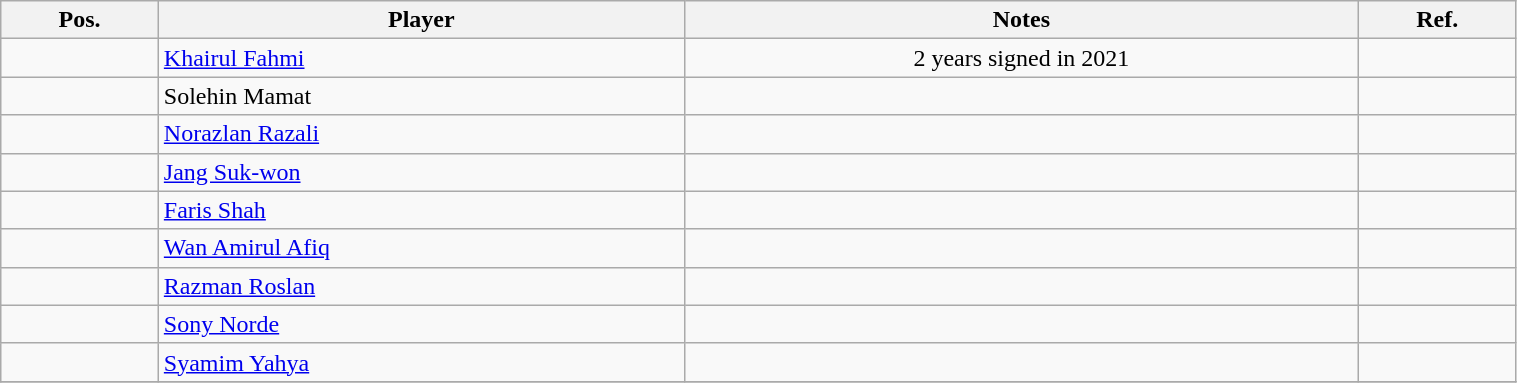<table class="wikitable"  style="text-align:center; font-size:100%; width:80%;">
<tr>
<th>Pos.</th>
<th>Player</th>
<th>Notes</th>
<th>Ref.</th>
</tr>
<tr>
<td></td>
<td align=left> <a href='#'>Khairul Fahmi</a></td>
<td>2 years signed in 2021</td>
<td></td>
</tr>
<tr>
<td></td>
<td align=left> Solehin Mamat</td>
<td></td>
<td></td>
</tr>
<tr>
<td></td>
<td align=left> <a href='#'>Norazlan Razali</a></td>
<td></td>
<td></td>
</tr>
<tr>
<td></td>
<td align=left> <a href='#'>Jang Suk-won</a></td>
<td></td>
<td></td>
</tr>
<tr>
<td></td>
<td align=left> <a href='#'>Faris Shah</a></td>
<td></td>
<td></td>
</tr>
<tr>
<td></td>
<td align=left> <a href='#'>Wan Amirul Afiq</a></td>
<td></td>
<td></td>
</tr>
<tr>
<td></td>
<td align=left> <a href='#'>Razman Roslan</a></td>
<td></td>
<td></td>
</tr>
<tr>
<td></td>
<td align=left> <a href='#'>Sony Norde</a></td>
<td></td>
<td></td>
</tr>
<tr>
<td></td>
<td align=left> <a href='#'>Syamim Yahya</a></td>
<td></td>
<td></td>
</tr>
<tr>
</tr>
</table>
